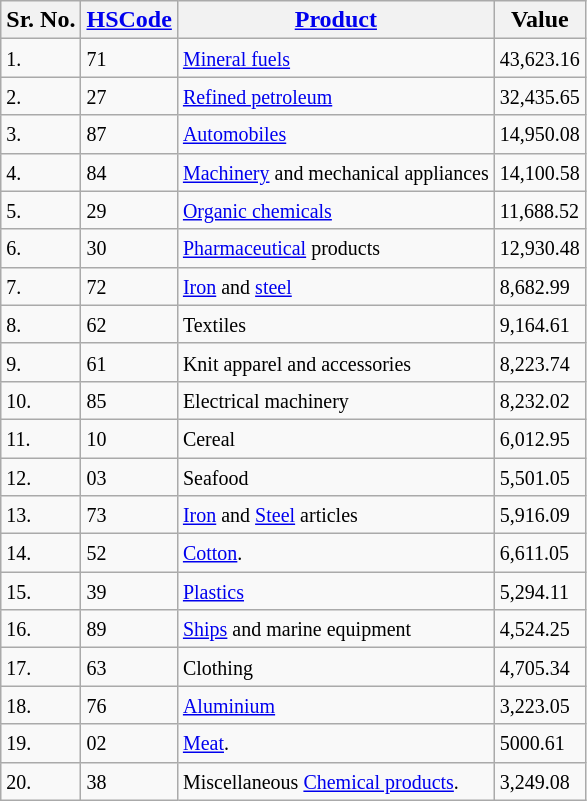<table class="wikitable sortable">
<tr>
<th>Sr. No.</th>
<th><a href='#'>HSCode</a></th>
<th><a href='#'>Product</a></th>
<th>Value</th>
</tr>
<tr>
<td><small>1.</small></td>
<td><small>71</small></td>
<td><small><a href='#'>Mineral fuels</a></small></td>
<td><small>43,623.16</small></td>
</tr>
<tr>
<td><small>2.</small></td>
<td><small>27</small></td>
<td><small><a href='#'>Refined petroleum</a></small></td>
<td><small>32,435.65</small></td>
</tr>
<tr>
<td><small>3.</small></td>
<td><small>87</small></td>
<td><small> <a href='#'>Automobiles</a> </small></td>
<td><small>14,950.08</small></td>
</tr>
<tr>
<td><small>4.</small></td>
<td><small>84</small></td>
<td><small> <a href='#'>Machinery</a> and mechanical appliances </small></td>
<td><small>14,100.58</small></td>
</tr>
<tr>
<td><small>5.</small></td>
<td><small>29</small></td>
<td><small><a href='#'>Organic chemicals</a>  </small></td>
<td><small>11,688.52</small></td>
</tr>
<tr>
<td><small>6.</small></td>
<td><small>30</small></td>
<td><small><a href='#'>Pharmaceutical</a> products  </small></td>
<td><small>12,930.48</small></td>
</tr>
<tr>
<td><small>7.</small></td>
<td><small>72</small></td>
<td><small><a href='#'>Iron</a> and <a href='#'>steel</a>  </small></td>
<td><small>8,682.99</small></td>
</tr>
<tr>
<td><small>8.</small></td>
<td><small>62</small></td>
<td><small> Textiles  </small></td>
<td><small>9,164.61</small></td>
</tr>
<tr>
<td><small>9.</small></td>
<td><small>61</small></td>
<td><small> Knit apparel and accessories </small></td>
<td><small>8,223.74</small></td>
</tr>
<tr>
<td><small>10.</small></td>
<td><small>85</small></td>
<td><small> Electrical machinery </small></td>
<td><small>8,232.02</small></td>
</tr>
<tr>
<td><small>11.</small></td>
<td><small>10</small></td>
<td><small> Cereal  </small></td>
<td><small>6,012.95</small></td>
</tr>
<tr>
<td><small>12.</small></td>
<td><small>03</small></td>
<td><small> Seafood  </small></td>
<td><small>5,501.05</small></td>
</tr>
<tr>
<td><small>13.</small></td>
<td><small>73</small></td>
<td><small> <a href='#'>Iron</a> and <a href='#'>Steel</a> articles   </small></td>
<td><small>5,916.09</small></td>
</tr>
<tr>
<td><small>14.</small></td>
<td><small>52</small></td>
<td><small><a href='#'>Cotton</a>.  </small></td>
<td><small>6,611.05</small></td>
</tr>
<tr>
<td><small>15.</small></td>
<td><small>39</small></td>
<td><small><a href='#'>Plastics</a> </small></td>
<td><small>5,294.11</small></td>
</tr>
<tr>
<td><small>16.</small></td>
<td><small>89</small></td>
<td><small><a href='#'>Ships</a> and marine equipment  </small></td>
<td><small>4,524.25</small></td>
</tr>
<tr>
<td><small>17.</small></td>
<td><small>63</small></td>
<td><small> Clothing  </small></td>
<td><small>4,705.34</small></td>
</tr>
<tr>
<td><small>18.</small></td>
<td><small>76</small></td>
<td><small> <a href='#'>Aluminium</a> </small></td>
<td><small>3,223.05</small></td>
</tr>
<tr>
<td><small>19.</small></td>
<td><small>02</small></td>
<td><small> <a href='#'>Meat</a>. </small></td>
<td><small>5000.61</small></td>
</tr>
<tr>
<td><small>20.</small></td>
<td><small>38</small></td>
<td><small> Miscellaneous <a href='#'>Chemical products</a>.  </small></td>
<td><small>3,249.08</small></td>
</tr>
</table>
